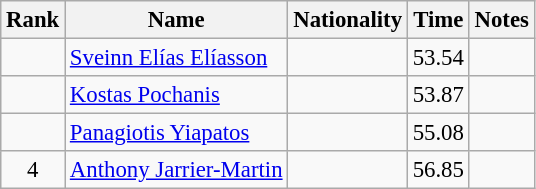<table class="wikitable sortable" style="text-align:center; font-size:95%">
<tr>
<th>Rank</th>
<th>Name</th>
<th>Nationality</th>
<th>Time</th>
<th>Notes</th>
</tr>
<tr>
<td></td>
<td align=left><a href='#'>Sveinn Elías Elíasson</a></td>
<td align=left></td>
<td>53.54</td>
<td></td>
</tr>
<tr>
<td></td>
<td align=left><a href='#'>Kostas Pochanis</a></td>
<td align=left></td>
<td>53.87</td>
<td></td>
</tr>
<tr>
<td></td>
<td align=left><a href='#'>Panagiotis Yiapatos</a></td>
<td align=left></td>
<td>55.08</td>
<td></td>
</tr>
<tr>
<td>4</td>
<td align=left><a href='#'>Anthony Jarrier-Martin</a></td>
<td align=left></td>
<td>56.85</td>
<td></td>
</tr>
</table>
